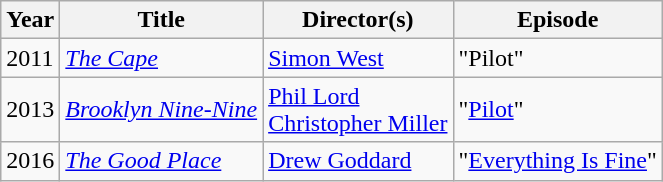<table class="wikitable">
<tr>
<th>Year</th>
<th>Title</th>
<th>Director(s)</th>
<th>Episode</th>
</tr>
<tr>
<td>2011</td>
<td><em><a href='#'>The Cape</a></em></td>
<td><a href='#'>Simon West</a></td>
<td>"Pilot"</td>
</tr>
<tr>
<td>2013</td>
<td><em><a href='#'>Brooklyn Nine-Nine</a></em></td>
<td><a href='#'>Phil Lord<br>Christopher Miller</a></td>
<td>"<a href='#'>Pilot</a>"</td>
</tr>
<tr>
<td>2016</td>
<td><em><a href='#'>The Good Place</a></em></td>
<td><a href='#'>Drew Goddard</a></td>
<td>"<a href='#'>Everything Is Fine</a>"</td>
</tr>
</table>
